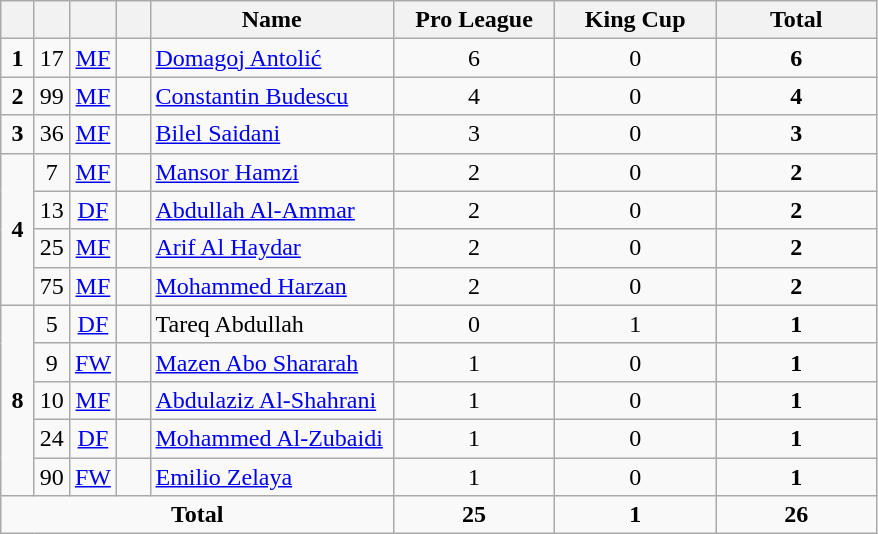<table class="wikitable" style="text-align:center">
<tr>
<th width=15></th>
<th width=15></th>
<th width=15></th>
<th width=15></th>
<th width=155>Name</th>
<th width=100>Pro League</th>
<th width=100>King Cup</th>
<th width=100>Total</th>
</tr>
<tr>
<td><strong>1</strong></td>
<td>17</td>
<td><a href='#'>MF</a></td>
<td></td>
<td align=left><a href='#'>Domagoj Antolić</a></td>
<td>6</td>
<td>0</td>
<td><strong>6</strong></td>
</tr>
<tr>
<td><strong>2</strong></td>
<td>99</td>
<td><a href='#'>MF</a></td>
<td></td>
<td align=left><a href='#'>Constantin Budescu</a></td>
<td>4</td>
<td>0</td>
<td><strong>4</strong></td>
</tr>
<tr>
<td><strong>3</strong></td>
<td>36</td>
<td><a href='#'>MF</a></td>
<td></td>
<td align=left><a href='#'>Bilel Saidani</a></td>
<td>3</td>
<td>0</td>
<td><strong>3</strong></td>
</tr>
<tr>
<td rowspan=4><strong>4</strong></td>
<td>7</td>
<td><a href='#'>MF</a></td>
<td></td>
<td align=left><a href='#'>Mansor Hamzi</a></td>
<td>2</td>
<td>0</td>
<td><strong>2</strong></td>
</tr>
<tr>
<td>13</td>
<td><a href='#'>DF</a></td>
<td></td>
<td align=left><a href='#'>Abdullah Al-Ammar</a></td>
<td>2</td>
<td>0</td>
<td><strong>2</strong></td>
</tr>
<tr>
<td>25</td>
<td><a href='#'>MF</a></td>
<td></td>
<td align=left><a href='#'>Arif Al Haydar</a></td>
<td>2</td>
<td>0</td>
<td><strong>2</strong></td>
</tr>
<tr>
<td>75</td>
<td><a href='#'>MF</a></td>
<td></td>
<td align=left><a href='#'>Mohammed Harzan</a></td>
<td>2</td>
<td>0</td>
<td><strong>2</strong></td>
</tr>
<tr>
<td rowspan=5><strong>8</strong></td>
<td>5</td>
<td><a href='#'>DF</a></td>
<td></td>
<td align=left>Tareq Abdullah</td>
<td>0</td>
<td>1</td>
<td><strong>1</strong></td>
</tr>
<tr>
<td>9</td>
<td><a href='#'>FW</a></td>
<td></td>
<td align=left><a href='#'>Mazen Abo Shararah</a></td>
<td>1</td>
<td>0</td>
<td><strong>1</strong></td>
</tr>
<tr>
<td>10</td>
<td><a href='#'>MF</a></td>
<td></td>
<td align=left><a href='#'>Abdulaziz Al-Shahrani</a></td>
<td>1</td>
<td>0</td>
<td><strong>1</strong></td>
</tr>
<tr>
<td>24</td>
<td><a href='#'>DF</a></td>
<td></td>
<td align=left><a href='#'>Mohammed Al-Zubaidi</a></td>
<td>1</td>
<td>0</td>
<td><strong>1</strong></td>
</tr>
<tr>
<td>90</td>
<td><a href='#'>FW</a></td>
<td></td>
<td align=left><a href='#'>Emilio Zelaya</a></td>
<td>1</td>
<td>0</td>
<td><strong>1</strong></td>
</tr>
<tr>
<td colspan=5><strong>Total</strong></td>
<td><strong>25</strong></td>
<td><strong>1</strong></td>
<td><strong>26</strong></td>
</tr>
</table>
